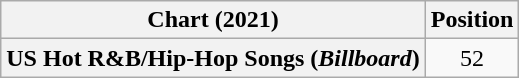<table class="wikitable plainrowheaders" style="text-align:center">
<tr>
<th scope="col">Chart (2021)</th>
<th scope="col">Position</th>
</tr>
<tr>
<th scope="row">US Hot R&B/Hip-Hop Songs (<em>Billboard</em>)</th>
<td>52</td>
</tr>
</table>
